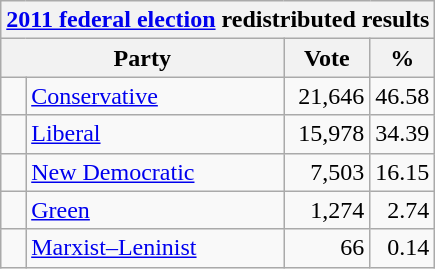<table class="wikitable">
<tr>
<th colspan="4"><a href='#'>2011 federal election</a> redistributed results</th>
</tr>
<tr>
<th bgcolor="#DDDDFF" width="130px" colspan="2">Party</th>
<th bgcolor="#DDDDFF" width="50px">Vote</th>
<th bgcolor="#DDDDFF" width="30px">%</th>
</tr>
<tr>
<td> </td>
<td><a href='#'>Conservative</a></td>
<td align=right>21,646</td>
<td align=right>46.58</td>
</tr>
<tr>
<td> </td>
<td><a href='#'>Liberal</a></td>
<td align=right>15,978</td>
<td align=right>34.39</td>
</tr>
<tr>
<td> </td>
<td><a href='#'>New Democratic</a></td>
<td align=right>7,503</td>
<td align=right>16.15</td>
</tr>
<tr>
<td> </td>
<td><a href='#'>Green</a></td>
<td align=right>1,274</td>
<td align=right>2.74</td>
</tr>
<tr>
<td> </td>
<td><a href='#'>Marxist–Leninist</a></td>
<td align=right>66</td>
<td align=right>0.14</td>
</tr>
</table>
